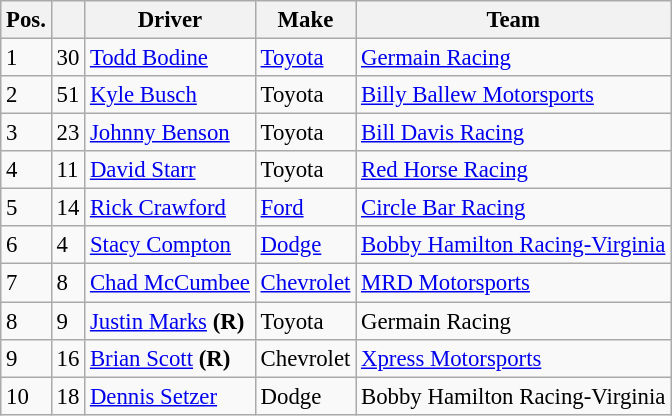<table class="wikitable" style="font-size: 95%;">
<tr>
<th>Pos.</th>
<th></th>
<th>Driver</th>
<th>Make</th>
<th>Team</th>
</tr>
<tr>
<td>1</td>
<td>30</td>
<td><a href='#'>Todd Bodine</a></td>
<td><a href='#'>Toyota</a></td>
<td><a href='#'>Germain Racing</a></td>
</tr>
<tr>
<td>2</td>
<td>51</td>
<td><a href='#'>Kyle Busch</a></td>
<td>Toyota</td>
<td><a href='#'>Billy Ballew Motorsports</a></td>
</tr>
<tr>
<td>3</td>
<td>23</td>
<td><a href='#'>Johnny Benson</a></td>
<td>Toyota</td>
<td><a href='#'>Bill Davis Racing</a></td>
</tr>
<tr>
<td>4</td>
<td>11</td>
<td><a href='#'>David Starr</a></td>
<td>Toyota</td>
<td><a href='#'>Red Horse Racing</a></td>
</tr>
<tr>
<td>5</td>
<td>14</td>
<td><a href='#'>Rick Crawford</a></td>
<td><a href='#'>Ford</a></td>
<td><a href='#'>Circle Bar Racing</a></td>
</tr>
<tr>
<td>6</td>
<td>4</td>
<td><a href='#'>Stacy Compton</a></td>
<td><a href='#'>Dodge</a></td>
<td><a href='#'>Bobby Hamilton Racing-Virginia</a></td>
</tr>
<tr>
<td>7</td>
<td>8</td>
<td><a href='#'>Chad McCumbee</a></td>
<td><a href='#'>Chevrolet</a></td>
<td><a href='#'>MRD Motorsports</a></td>
</tr>
<tr>
<td>8</td>
<td>9</td>
<td><a href='#'>Justin Marks</a> <strong>(R)</strong></td>
<td>Toyota</td>
<td>Germain Racing</td>
</tr>
<tr>
<td>9</td>
<td>16</td>
<td><a href='#'>Brian Scott</a> <strong>(R)</strong></td>
<td>Chevrolet</td>
<td><a href='#'>Xpress Motorsports</a></td>
</tr>
<tr>
<td>10</td>
<td>18</td>
<td><a href='#'>Dennis Setzer</a></td>
<td>Dodge</td>
<td>Bobby Hamilton Racing-Virginia</td>
</tr>
</table>
